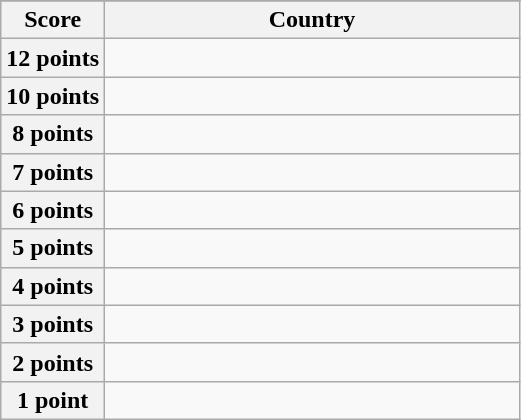<table class="wikitable">
<tr>
</tr>
<tr>
<th scope="col" width="20%">Score</th>
<th scope="col">Country</th>
</tr>
<tr>
<th scope="row">12 points</th>
<td></td>
</tr>
<tr>
<th scope="row">10 points</th>
<td></td>
</tr>
<tr>
<th scope="row">8 points</th>
<td></td>
</tr>
<tr>
<th scope="row">7 points</th>
<td></td>
</tr>
<tr>
<th scope="row">6 points</th>
<td></td>
</tr>
<tr>
<th scope="row">5 points</th>
<td></td>
</tr>
<tr>
<th scope="row">4 points</th>
<td></td>
</tr>
<tr>
<th scope="row">3 points</th>
<td></td>
</tr>
<tr>
<th scope="row">2 points</th>
<td></td>
</tr>
<tr>
<th scope="row">1 point</th>
<td></td>
</tr>
</table>
